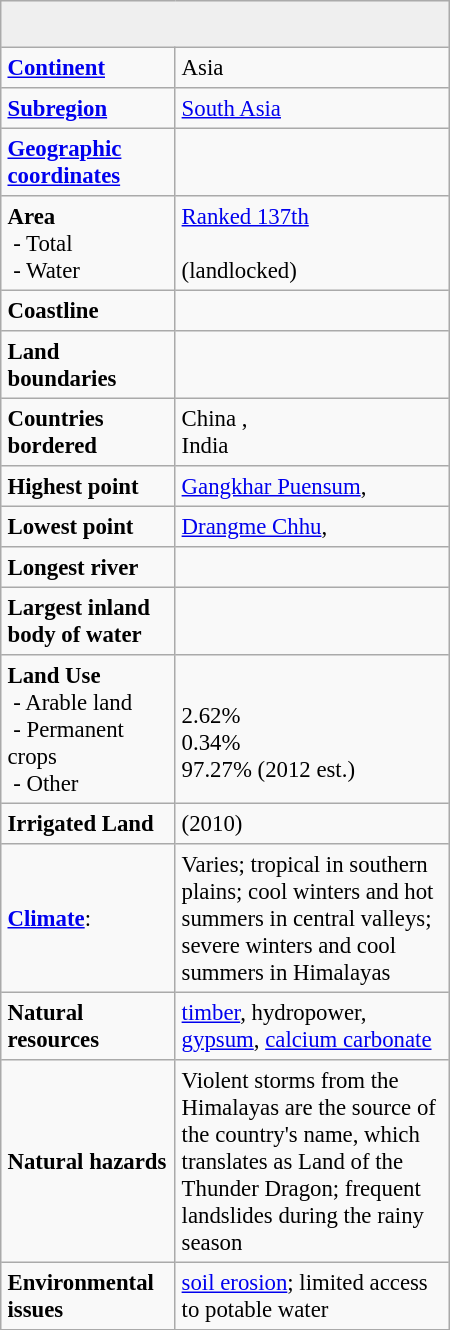<table border=1 align=right cellpadding=4 cellspacing=0 width=300 style="margin: 0.5em 0 1em 1em; background: #f9f9f9; border: 1px #aaaaaa solid; border-collapse: collapse; font-size: 95%;">
<tr>
<td style="background:#efefef;" align="center" colspan="2"><br><table border="0" cellpadding="2" cellspacing="0">
<tr>
<td align="center" width="140px"></td>
</tr>
</table>
</td>
</tr>
<tr>
<td><strong><a href='#'>Continent</a></strong></td>
<td>Asia</td>
</tr>
<tr>
<td><strong><a href='#'>Subregion</a></strong></td>
<td><a href='#'>South Asia</a></td>
</tr>
<tr>
<td><strong><a href='#'>Geographic coordinates</a></strong></td>
<td></td>
</tr>
<tr>
<td><strong>Area</strong><br> - Total <br> - Water</td>
<td><a href='#'>Ranked 137th</a><br> <br>  (landlocked)</td>
</tr>
<tr>
<td><strong>Coastline</strong></td>
<td></td>
</tr>
<tr>
<td><strong>Land boundaries</strong></td>
<td></td>
</tr>
<tr>
<td><strong>Countries bordered</strong></td>
<td>China , <br> India </td>
</tr>
<tr>
<td><strong>Highest point</strong></td>
<td><a href='#'>Gangkhar Puensum</a>,  </td>
</tr>
<tr>
<td><strong>Lowest point</strong></td>
<td><a href='#'>Drangme Chhu</a>,  </td>
</tr>
<tr>
<td><strong>Longest river</strong></td>
<td></td>
</tr>
<tr>
<td><strong>Largest inland body of water</strong></td>
<td></td>
</tr>
<tr>
<td><strong>Land Use</strong><br> - Arable land<br> - Permanent crops<br> - Other</td>
<td><br>2.62% <br>0.34% <br>97.27% (2012 est.)</td>
</tr>
<tr>
<td><strong>Irrigated Land</strong></td>
<td> (2010)</td>
</tr>
<tr>
<td><strong><a href='#'>Climate</a></strong>:</td>
<td>Varies; tropical in southern plains; cool winters and hot summers in central valleys; severe winters and cool summers in Himalayas</td>
</tr>
<tr>
<td><strong>Natural resources</strong></td>
<td><a href='#'>timber</a>, hydropower, <a href='#'>gypsum</a>, <a href='#'>calcium carbonate</a></td>
</tr>
<tr>
<td><strong>Natural hazards</strong></td>
<td>Violent storms from the Himalayas are the source of the country's name, which translates as Land of the Thunder Dragon; frequent landslides during the rainy season</td>
</tr>
<tr>
<td><strong>Environmental issues</strong></td>
<td><a href='#'>soil erosion</a>; limited access to potable water</td>
</tr>
</table>
